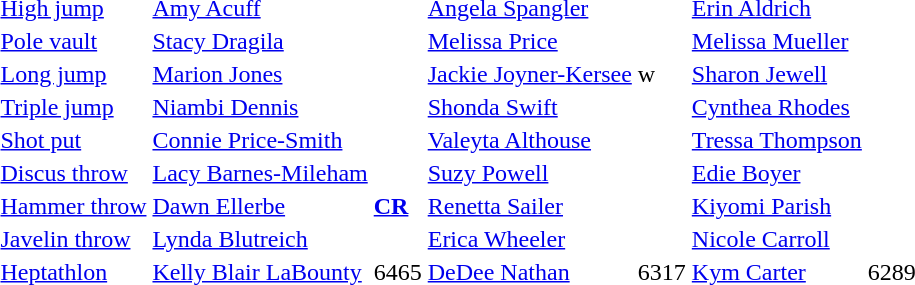<table>
<tr>
<td><a href='#'>High jump</a></td>
<td><a href='#'>Amy Acuff</a></td>
<td 6-5></td>
<td><a href='#'>Angela Spangler</a></td>
<td></td>
<td><a href='#'>Erin Aldrich</a></td>
<td></td>
</tr>
<tr>
<td><a href='#'>Pole vault</a></td>
<td><a href='#'>Stacy Dragila</a></td>
<td></td>
<td><a href='#'>Melissa Price</a></td>
<td></td>
<td><a href='#'>Melissa Mueller</a></td>
<td></td>
</tr>
<tr>
<td><a href='#'>Long jump</a></td>
<td><a href='#'>Marion Jones</a></td>
<td 22-9></td>
<td><a href='#'>Jackie Joyner-Kersee</a></td>
<td>w</td>
<td><a href='#'>Sharon Jewell</a></td>
<td 22-2½></td>
</tr>
<tr>
<td><a href='#'>Triple jump</a></td>
<td><a href='#'>Niambi Dennis</a></td>
<td 44-8¾></td>
<td><a href='#'>Shonda Swift</a></td>
<td></td>
<td><a href='#'>Cynthea Rhodes</a></td>
<td 44-5¼></td>
</tr>
<tr>
<td><a href='#'>Shot put</a></td>
<td><a href='#'>Connie Price-Smith</a></td>
<td 62-6½></td>
<td><a href='#'>Valeyta Althouse</a></td>
<td 61-0¾></td>
<td><a href='#'>Tressa Thompson</a></td>
<td 58-2></td>
</tr>
<tr>
<td><a href='#'>Discus throw</a></td>
<td><a href='#'>Lacy Barnes-Mileham</a></td>
<td 200-8></td>
<td><a href='#'>Suzy Powell</a></td>
<td 198-4></td>
<td><a href='#'>Edie Boyer</a></td>
<td 197-1></td>
</tr>
<tr>
<td><a href='#'>Hammer throw</a></td>
<td><a href='#'>Dawn Ellerbe</a></td>
<td 206-7> <strong><a href='#'>CR</a></strong></td>
<td><a href='#'>Renetta Sailer</a></td>
<td 199-11></td>
<td><a href='#'>Kiyomi Parish</a></td>
<td 196-6></td>
</tr>
<tr>
<td><a href='#'>Javelin throw</a></td>
<td><a href='#'>Lynda Blutreich</a></td>
<td 192-0></td>
<td><a href='#'>Erica Wheeler</a></td>
<td 187-9></td>
<td><a href='#'>Nicole Carroll</a></td>
<td 185-3></td>
</tr>
<tr>
<td><a href='#'>Heptathlon</a></td>
<td><a href='#'>Kelly Blair LaBounty</a></td>
<td>6465</td>
<td><a href='#'>DeDee Nathan</a></td>
<td>6317</td>
<td><a href='#'>Kym Carter</a></td>
<td>6289</td>
</tr>
</table>
